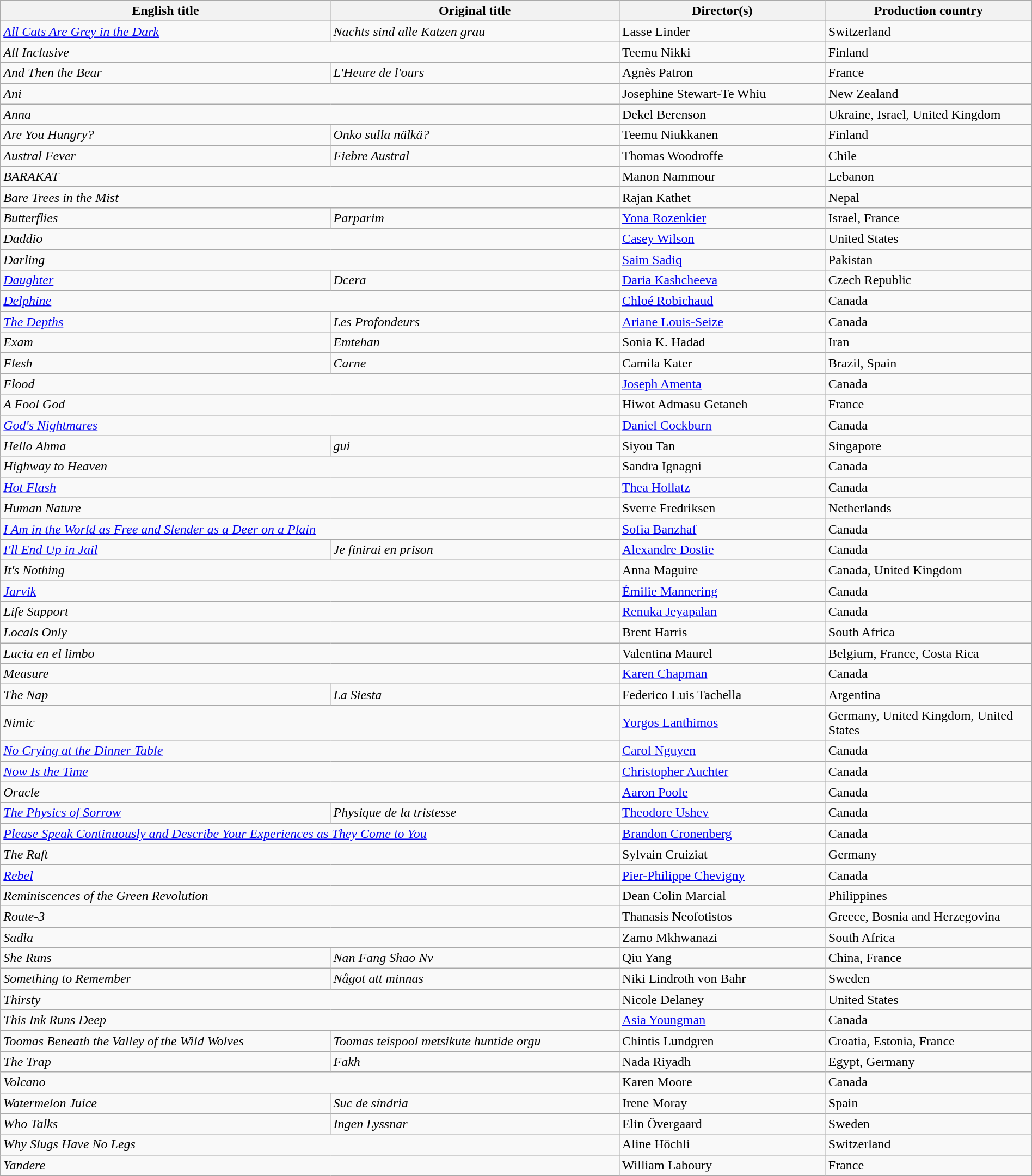<table class="wikitable" width=100%>
<tr>
<th scope="col" width="32%">English title</th>
<th scope="col" width="28%">Original title</th>
<th scope="col" width="20%">Director(s)</th>
<th scope="col" width="20%">Production country</th>
</tr>
<tr>
<td><em><a href='#'>All Cats Are Grey in the Dark</a></em></td>
<td><em>Nachts sind alle Katzen grau</em></td>
<td>Lasse Linder</td>
<td>Switzerland</td>
</tr>
<tr>
<td colspan=2><em>All Inclusive</em></td>
<td>Teemu Nikki</td>
<td>Finland</td>
</tr>
<tr>
<td><em>And Then the Bear</em></td>
<td><em>L'Heure de l'ours</em></td>
<td>Agnès Patron</td>
<td>France</td>
</tr>
<tr>
<td colspan=2><em>Ani</em></td>
<td>Josephine Stewart-Te Whiu</td>
<td>New Zealand</td>
</tr>
<tr>
<td colspan=2><em>Anna</em></td>
<td>Dekel Berenson</td>
<td>Ukraine, Israel, United Kingdom</td>
</tr>
<tr>
<td><em>Are You Hungry?</em></td>
<td><em>Onko sulla nälkä?</em></td>
<td>Teemu Niukkanen</td>
<td>Finland</td>
</tr>
<tr>
<td><em>Austral Fever</em></td>
<td><em>Fiebre Austral</em></td>
<td>Thomas Woodroffe</td>
<td>Chile</td>
</tr>
<tr>
<td colspan=2><em>BARAKAT</em></td>
<td>Manon Nammour</td>
<td>Lebanon</td>
</tr>
<tr>
<td colspan=2><em>Bare Trees in the Mist</em></td>
<td>Rajan Kathet</td>
<td>Nepal</td>
</tr>
<tr>
<td><em>Butterflies</em></td>
<td><em>Parparim</em></td>
<td><a href='#'>Yona Rozenkier</a></td>
<td>Israel, France</td>
</tr>
<tr>
<td colspan=2><em>Daddio</em></td>
<td><a href='#'>Casey Wilson</a></td>
<td>United States</td>
</tr>
<tr>
<td colspan=2><em>Darling</em></td>
<td><a href='#'>Saim Sadiq</a></td>
<td>Pakistan</td>
</tr>
<tr>
<td><em><a href='#'>Daughter</a></em></td>
<td><em>Dcera</em></td>
<td><a href='#'>Daria Kashcheeva</a></td>
<td>Czech Republic</td>
</tr>
<tr>
<td colspan=2><em><a href='#'>Delphine</a></em></td>
<td><a href='#'>Chloé Robichaud</a></td>
<td>Canada</td>
</tr>
<tr>
<td><em><a href='#'>The Depths</a></em></td>
<td><em>Les Profondeurs</em></td>
<td><a href='#'>Ariane Louis-Seize</a></td>
<td>Canada</td>
</tr>
<tr>
<td><em>Exam</em></td>
<td><em>Emtehan</em></td>
<td>Sonia K. Hadad</td>
<td>Iran</td>
</tr>
<tr>
<td><em>Flesh</em></td>
<td><em>Carne</em></td>
<td>Camila Kater</td>
<td>Brazil, Spain</td>
</tr>
<tr>
<td colspan=2><em>Flood</em></td>
<td><a href='#'>Joseph Amenta</a></td>
<td>Canada</td>
</tr>
<tr>
<td colspan=2><em>A Fool God</em></td>
<td>Hiwot Admasu Getaneh</td>
<td>France</td>
</tr>
<tr>
<td colspan=2><em><a href='#'>God's Nightmares</a></em></td>
<td><a href='#'>Daniel Cockburn</a></td>
<td>Canada</td>
</tr>
<tr>
<td><em>Hello Ahma</em></td>
<td><em>gui</em></td>
<td>Siyou Tan</td>
<td>Singapore</td>
</tr>
<tr>
<td colspan=2><em>Highway to Heaven</em></td>
<td>Sandra Ignagni</td>
<td>Canada</td>
</tr>
<tr>
<td colspan=2><em><a href='#'>Hot Flash</a></em></td>
<td><a href='#'>Thea Hollatz</a></td>
<td>Canada</td>
</tr>
<tr>
<td colspan=2><em>Human Nature</em></td>
<td>Sverre Fredriksen</td>
<td>Netherlands</td>
</tr>
<tr>
<td colspan=2><em><a href='#'>I Am in the World as Free and Slender as a Deer on a Plain</a></em></td>
<td><a href='#'>Sofia Banzhaf</a></td>
<td>Canada</td>
</tr>
<tr>
<td><em><a href='#'>I'll End Up in Jail</a></em></td>
<td><em>Je finirai en prison</em></td>
<td><a href='#'>Alexandre Dostie</a></td>
<td>Canada</td>
</tr>
<tr>
<td colspan=2><em>It's Nothing</em></td>
<td>Anna Maguire</td>
<td>Canada, United Kingdom</td>
</tr>
<tr>
<td colspan=2><em><a href='#'>Jarvik</a></em></td>
<td><a href='#'>Émilie Mannering</a></td>
<td>Canada</td>
</tr>
<tr>
<td colspan=2><em>Life Support</em></td>
<td><a href='#'>Renuka Jeyapalan</a></td>
<td>Canada</td>
</tr>
<tr>
<td colspan=2><em>Locals Only</em></td>
<td>Brent Harris</td>
<td>South Africa</td>
</tr>
<tr>
<td colspan=2><em>Lucia en el limbo</em></td>
<td>Valentina Maurel</td>
<td>Belgium, France, Costa Rica</td>
</tr>
<tr>
<td colspan=2><em>Measure</em></td>
<td><a href='#'>Karen Chapman</a></td>
<td>Canada</td>
</tr>
<tr>
<td><em>The Nap</em></td>
<td><em>La Siesta</em></td>
<td>Federico Luis Tachella</td>
<td>Argentina</td>
</tr>
<tr>
<td colspan=2><em>Nimic</em></td>
<td><a href='#'>Yorgos Lanthimos</a></td>
<td>Germany, United Kingdom, United States</td>
</tr>
<tr>
<td colspan=2><em><a href='#'>No Crying at the Dinner Table</a></em></td>
<td><a href='#'>Carol Nguyen</a></td>
<td>Canada</td>
</tr>
<tr>
<td colspan=2><em><a href='#'>Now Is the Time</a></em></td>
<td><a href='#'>Christopher Auchter</a></td>
<td>Canada</td>
</tr>
<tr>
<td colspan=2><em>Oracle</em></td>
<td><a href='#'>Aaron Poole</a></td>
<td>Canada</td>
</tr>
<tr>
<td><em><a href='#'>The Physics of Sorrow</a></em></td>
<td><em>Physique de la tristesse</em></td>
<td><a href='#'>Theodore Ushev</a></td>
<td>Canada</td>
</tr>
<tr>
<td colspan=2><em><a href='#'>Please Speak Continuously and Describe Your Experiences as They Come to You</a></em></td>
<td><a href='#'>Brandon Cronenberg</a></td>
<td>Canada</td>
</tr>
<tr>
<td colspan=2><em>The Raft</em></td>
<td>Sylvain Cruiziat</td>
<td>Germany</td>
</tr>
<tr>
<td colspan=2><em><a href='#'>Rebel</a></em></td>
<td><a href='#'>Pier-Philippe Chevigny</a></td>
<td>Canada</td>
</tr>
<tr>
<td colspan=2><em>Reminiscences of the Green Revolution</em></td>
<td>Dean Colin Marcial</td>
<td>Philippines</td>
</tr>
<tr>
<td colspan=2><em>Route-3</em></td>
<td>Thanasis Neofotistos</td>
<td>Greece, Bosnia and Herzegovina</td>
</tr>
<tr>
<td colspan=2><em>Sadla</em></td>
<td>Zamo Mkhwanazi</td>
<td>South Africa</td>
</tr>
<tr>
<td><em>She Runs</em></td>
<td><em>Nan Fang Shao Nv</em></td>
<td>Qiu Yang</td>
<td>China, France</td>
</tr>
<tr>
<td><em>Something to Remember</em></td>
<td><em>Något att minnas</em></td>
<td>Niki Lindroth von Bahr</td>
<td>Sweden</td>
</tr>
<tr>
<td colspan=2><em>Thirsty</em></td>
<td>Nicole Delaney</td>
<td>United States</td>
</tr>
<tr>
<td colspan=2><em>This Ink Runs Deep</em></td>
<td><a href='#'>Asia Youngman</a></td>
<td>Canada</td>
</tr>
<tr>
<td><em>Toomas Beneath the Valley of the Wild Wolves</em></td>
<td><em>Toomas teispool metsikute huntide orgu</em></td>
<td>Chintis Lundgren</td>
<td>Croatia, Estonia, France</td>
</tr>
<tr>
<td><em>The Trap</em></td>
<td><em>Fakh</em></td>
<td>Nada Riyadh</td>
<td>Egypt, Germany</td>
</tr>
<tr>
<td colspan=2><em>Volcano</em></td>
<td>Karen Moore</td>
<td>Canada</td>
</tr>
<tr>
<td><em>Watermelon Juice</em></td>
<td><em>Suc de síndria</em></td>
<td>Irene Moray</td>
<td>Spain</td>
</tr>
<tr>
<td><em>Who Talks</em></td>
<td><em>Ingen Lyssnar</em></td>
<td>Elin Övergaard</td>
<td>Sweden</td>
</tr>
<tr>
<td colspan=2><em>Why Slugs Have No Legs</em></td>
<td>Aline Höchli</td>
<td>Switzerland</td>
</tr>
<tr>
<td colspan=2><em>Yandere</em></td>
<td>William Laboury</td>
<td>France</td>
</tr>
</table>
